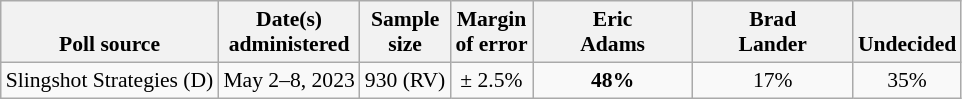<table class="wikitable" style="font-size:90%;text-align:center;">
<tr valign=bottom>
<th>Poll source</th>
<th>Date(s)<br>administered</th>
<th>Sample<br>size</th>
<th>Margin<br>of error</th>
<th style="width:100px;">Eric<br>Adams</th>
<th style="width:100px;">Brad<br>Lander</th>
<th>Undecided</th>
</tr>
<tr>
<td style="text-align:left;">Slingshot Strategies (D)</td>
<td>May 2–8, 2023</td>
<td>930 (RV)</td>
<td>± 2.5%</td>
<td><strong>48%</strong></td>
<td>17%</td>
<td>35%</td>
</tr>
</table>
